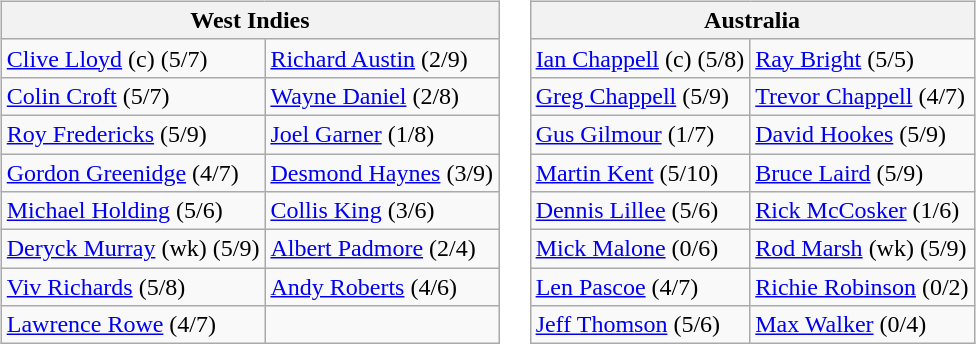<table>
<tr>
<td><br><table class=wikitable>
<tr>
<th width=175 colspan=2><strong>West Indies</strong></th>
</tr>
<tr>
<td><a href='#'>Clive Lloyd</a> (c) (5/7)</td>
<td><a href='#'>Richard Austin</a> (2/9)</td>
</tr>
<tr>
<td><a href='#'>Colin Croft</a> (5/7)</td>
<td><a href='#'>Wayne Daniel</a> (2/8)</td>
</tr>
<tr>
<td><a href='#'>Roy Fredericks</a> (5/9)</td>
<td><a href='#'>Joel Garner</a> (1/8)</td>
</tr>
<tr>
<td><a href='#'>Gordon Greenidge</a> (4/7)</td>
<td><a href='#'>Desmond Haynes</a> (3/9)</td>
</tr>
<tr>
<td><a href='#'>Michael Holding</a> (5/6)</td>
<td><a href='#'>Collis King</a> (3/6)</td>
</tr>
<tr>
<td><a href='#'>Deryck Murray</a> (wk) (5/9)</td>
<td><a href='#'>Albert Padmore</a> (2/4)</td>
</tr>
<tr>
<td><a href='#'>Viv Richards</a> (5/8)</td>
<td><a href='#'>Andy Roberts</a> (4/6)</td>
</tr>
<tr>
<td><a href='#'>Lawrence Rowe</a> (4/7)</td>
</tr>
</table>
</td>
<td><br><table class=wikitable>
<tr>
<th width=175 colspan=2><strong>Australia</strong></th>
</tr>
<tr>
<td><a href='#'>Ian Chappell</a> (c) (5/8)</td>
<td><a href='#'>Ray Bright</a> (5/5)</td>
</tr>
<tr>
<td><a href='#'>Greg Chappell</a> (5/9)</td>
<td><a href='#'>Trevor Chappell</a> (4/7)</td>
</tr>
<tr>
<td><a href='#'>Gus Gilmour</a> (1/7)</td>
<td><a href='#'>David Hookes</a> (5/9)</td>
</tr>
<tr>
<td><a href='#'>Martin Kent</a> (5/10)</td>
<td><a href='#'>Bruce Laird</a> (5/9)</td>
</tr>
<tr>
<td><a href='#'>Dennis Lillee</a> (5/6)</td>
<td><a href='#'>Rick McCosker</a> (1/6)</td>
</tr>
<tr>
<td><a href='#'>Mick Malone</a> (0/6)</td>
<td><a href='#'>Rod Marsh</a> (wk) (5/9)</td>
</tr>
<tr>
<td><a href='#'>Len Pascoe</a> (4/7)</td>
<td><a href='#'>Richie Robinson</a> (0/2)</td>
</tr>
<tr>
<td><a href='#'>Jeff Thomson</a> (5/6)</td>
<td><a href='#'>Max Walker</a> (0/4)</td>
</tr>
</table>
</td>
</tr>
</table>
